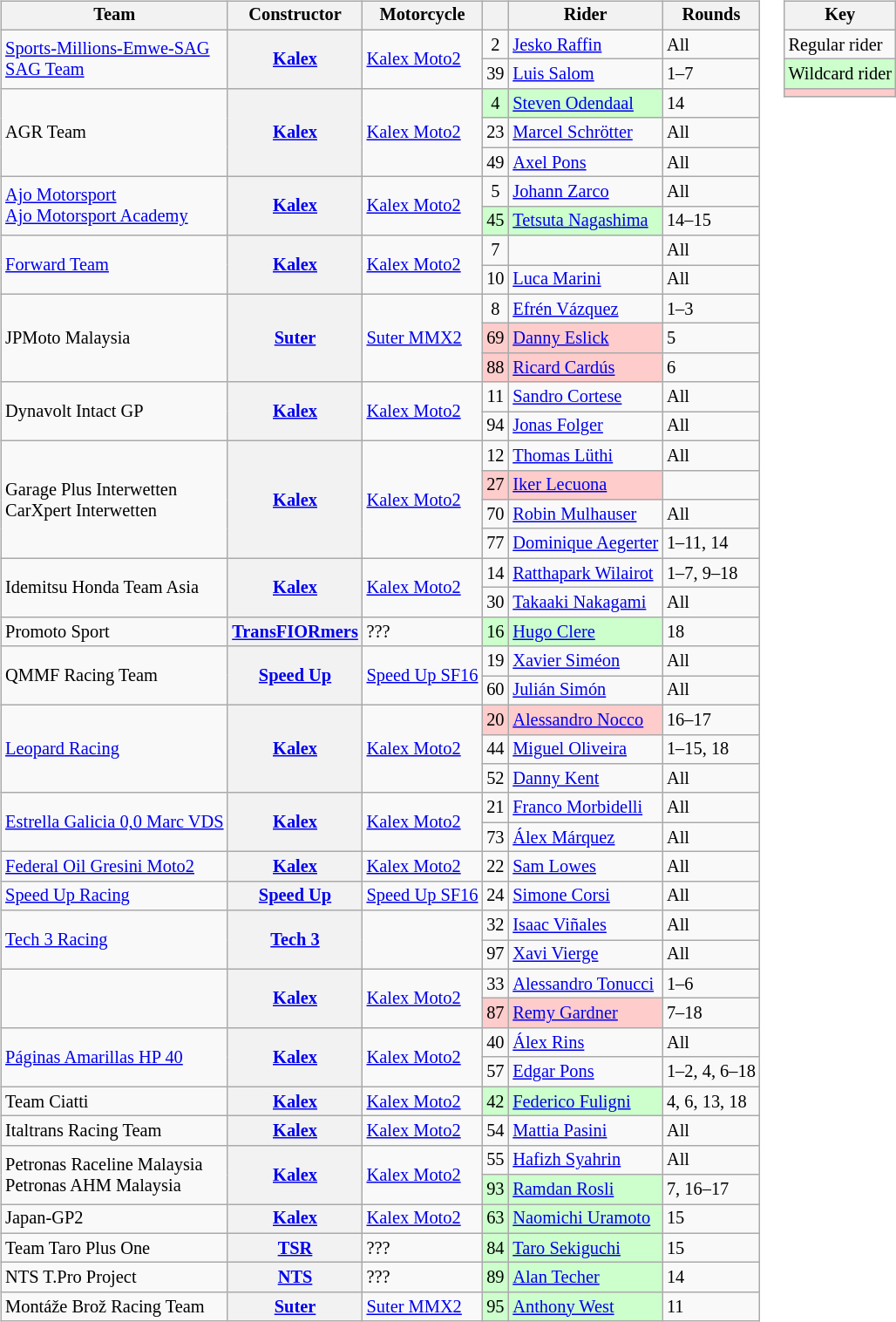<table>
<tr>
<td><br><table class="wikitable" style="font-size: 85%;">
<tr>
<th>Team</th>
<th>Constructor</th>
<th>Motorcycle</th>
<th></th>
<th>Rider</th>
<th>Rounds</th>
</tr>
<tr>
<td rowspan=2> <a href='#'>Sports-Millions-Emwe-SAG</a><br> <a href='#'>SAG Team</a></td>
<th rowspan=2><a href='#'>Kalex</a></th>
<td rowspan=2><a href='#'>Kalex Moto2</a></td>
<td align=center>2</td>
<td> <a href='#'>Jesko Raffin</a></td>
<td>All</td>
</tr>
<tr>
<td align=center>39</td>
<td> <a href='#'>Luis Salom</a></td>
<td>1–7</td>
</tr>
<tr>
<td rowspan=3> AGR Team</td>
<th rowspan=3><a href='#'>Kalex</a></th>
<td rowspan=3><a href='#'>Kalex Moto2</a></td>
<td align=center style="background:#ccffcc;">4</td>
<td style="background:#ccffcc;"> <a href='#'>Steven Odendaal</a></td>
<td>14</td>
</tr>
<tr>
<td align=center>23</td>
<td> <a href='#'>Marcel Schrötter</a></td>
<td>All</td>
</tr>
<tr>
<td align=center>49</td>
<td> <a href='#'>Axel Pons</a></td>
<td>All</td>
</tr>
<tr>
<td rowspan=2> <a href='#'>Ajo Motorsport</a><br> <a href='#'>Ajo Motorsport Academy</a></td>
<th rowspan=2><a href='#'>Kalex</a></th>
<td rowspan=2><a href='#'>Kalex Moto2</a></td>
<td align=center>5</td>
<td> <a href='#'>Johann Zarco</a></td>
<td>All</td>
</tr>
<tr>
<td align=center style="background:#ccffcc;">45</td>
<td style="background:#ccffcc;"> <a href='#'>Tetsuta Nagashima</a></td>
<td>14–15</td>
</tr>
<tr>
<td rowspan=2> <a href='#'>Forward Team</a></td>
<th rowspan=2><a href='#'>Kalex</a></th>
<td rowspan=2><a href='#'>Kalex Moto2</a></td>
<td align=center>7</td>
<td></td>
<td>All</td>
</tr>
<tr>
<td align=center>10</td>
<td> <a href='#'>Luca Marini</a></td>
<td>All</td>
</tr>
<tr>
<td rowspan=3> JPMoto Malaysia</td>
<th rowspan=3><a href='#'>Suter</a></th>
<td rowspan=3><a href='#'>Suter MMX2</a></td>
<td align=center>8</td>
<td> <a href='#'>Efrén Vázquez</a></td>
<td>1–3</td>
</tr>
<tr>
<td align=center style="background:#ffcccc;">69</td>
<td style="background:#ffcccc;"> <a href='#'>Danny Eslick</a></td>
<td>5</td>
</tr>
<tr>
<td align=center style="background:#ffcccc;">88</td>
<td style="background:#ffcccc;"> <a href='#'>Ricard Cardús</a></td>
<td>6</td>
</tr>
<tr>
<td rowspan=2> Dynavolt Intact GP</td>
<th rowspan=2><a href='#'>Kalex</a></th>
<td rowspan=2><a href='#'>Kalex Moto2</a></td>
<td align=center>11</td>
<td> <a href='#'>Sandro Cortese</a></td>
<td>All</td>
</tr>
<tr>
<td align=center>94</td>
<td> <a href='#'>Jonas Folger</a></td>
<td>All</td>
</tr>
<tr>
<td rowspan=4> Garage Plus Interwetten<br> CarXpert Interwetten</td>
<th rowspan=4><a href='#'>Kalex</a></th>
<td rowspan=4><a href='#'>Kalex Moto2</a></td>
<td align=center>12</td>
<td> <a href='#'>Thomas Lüthi</a></td>
<td>All</td>
</tr>
<tr>
<td align=center style="background:#ffcccc;">27</td>
<td style="background:#ffcccc;"> <a href='#'>Iker Lecuona</a></td>
<td></td>
</tr>
<tr>
<td align=center>70</td>
<td> <a href='#'>Robin Mulhauser</a></td>
<td>All</td>
</tr>
<tr>
<td align=center>77</td>
<td> <a href='#'>Dominique Aegerter</a></td>
<td>1–11, 14</td>
</tr>
<tr>
<td rowspan=2> Idemitsu Honda Team Asia</td>
<th rowspan=2><a href='#'>Kalex</a></th>
<td rowspan=2><a href='#'>Kalex Moto2</a></td>
<td align=center>14</td>
<td> <a href='#'>Ratthapark Wilairot</a></td>
<td>1–7, 9–18</td>
</tr>
<tr>
<td align=center>30</td>
<td> <a href='#'>Takaaki Nakagami</a></td>
<td>All</td>
</tr>
<tr>
<td> Promoto Sport</td>
<th><a href='#'>TransFIORmers</a></th>
<td>???</td>
<td align=center style="background:#ccffcc;">16</td>
<td style="background:#ccffcc;"> <a href='#'>Hugo Clere</a></td>
<td>18</td>
</tr>
<tr>
<td rowspan=2> QMMF Racing Team</td>
<th rowspan=2><a href='#'>Speed Up</a></th>
<td rowspan=2><a href='#'>Speed Up SF16</a></td>
<td align=center>19</td>
<td> <a href='#'>Xavier Siméon</a></td>
<td>All</td>
</tr>
<tr>
<td align=center>60</td>
<td> <a href='#'>Julián Simón</a></td>
<td>All</td>
</tr>
<tr>
<td rowspan=3> <a href='#'>Leopard Racing</a></td>
<th rowspan=3><a href='#'>Kalex</a></th>
<td rowspan=3><a href='#'>Kalex Moto2</a></td>
<td align=center style="background:#ffcccc;">20</td>
<td style="background:#ffcccc;"> <a href='#'>Alessandro Nocco</a></td>
<td>16–17</td>
</tr>
<tr>
<td align=center>44</td>
<td> <a href='#'>Miguel Oliveira</a></td>
<td>1–15, 18</td>
</tr>
<tr>
<td align=center>52</td>
<td> <a href='#'>Danny Kent</a></td>
<td>All</td>
</tr>
<tr>
<td rowspan=2> <a href='#'>Estrella Galicia 0,0 Marc VDS</a></td>
<th rowspan=2><a href='#'>Kalex</a></th>
<td rowspan=2><a href='#'>Kalex Moto2</a></td>
<td align=center>21</td>
<td> <a href='#'>Franco Morbidelli</a></td>
<td>All</td>
</tr>
<tr>
<td align=center>73</td>
<td> <a href='#'>Álex Márquez</a></td>
<td>All</td>
</tr>
<tr>
<td> <a href='#'>Federal Oil Gresini Moto2</a></td>
<th><a href='#'>Kalex</a></th>
<td><a href='#'>Kalex Moto2</a></td>
<td align=center>22</td>
<td> <a href='#'>Sam Lowes</a></td>
<td>All</td>
</tr>
<tr>
<td> <a href='#'>Speed Up Racing</a></td>
<th><a href='#'>Speed Up</a></th>
<td><a href='#'>Speed Up SF16</a></td>
<td align=center>24</td>
<td> <a href='#'>Simone Corsi</a></td>
<td>All</td>
</tr>
<tr>
<td rowspan=2> <a href='#'>Tech 3 Racing</a></td>
<th rowspan=2><a href='#'>Tech 3</a></th>
<td rowspan=2></td>
<td align=center>32</td>
<td> <a href='#'>Isaac Viñales</a></td>
<td>All</td>
</tr>
<tr>
<td align=center>97</td>
<td> <a href='#'>Xavi Vierge</a></td>
<td>All</td>
</tr>
<tr>
<td rowspan=2></td>
<th rowspan=2><a href='#'>Kalex</a></th>
<td rowspan=2><a href='#'>Kalex Moto2</a></td>
<td align=center>33</td>
<td> <a href='#'>Alessandro Tonucci</a></td>
<td>1–6</td>
</tr>
<tr>
<td align=center style="background:#ffcccc;">87</td>
<td style="background:#ffcccc;"> <a href='#'>Remy Gardner</a></td>
<td>7–18</td>
</tr>
<tr>
<td rowspan=2> <a href='#'>Páginas Amarillas HP 40</a></td>
<th rowspan=2><a href='#'>Kalex</a></th>
<td rowspan=2><a href='#'>Kalex Moto2</a></td>
<td align=center>40</td>
<td> <a href='#'>Álex Rins</a></td>
<td>All</td>
</tr>
<tr>
<td align=center>57</td>
<td> <a href='#'>Edgar Pons</a></td>
<td>1–2, 4, 6–18</td>
</tr>
<tr>
<td> Team Ciatti</td>
<th><a href='#'>Kalex</a></th>
<td><a href='#'>Kalex Moto2</a></td>
<td align=center style="background:#ccffcc;">42</td>
<td style="background:#ccffcc;"> <a href='#'>Federico Fuligni</a></td>
<td>4, 6, 13, 18</td>
</tr>
<tr>
<td> Italtrans Racing Team</td>
<th><a href='#'>Kalex</a></th>
<td><a href='#'>Kalex Moto2</a></td>
<td align=center>54</td>
<td> <a href='#'>Mattia Pasini</a></td>
<td>All</td>
</tr>
<tr>
<td rowspan=2> Petronas Raceline Malaysia<br> Petronas AHM Malaysia</td>
<th rowspan=2><a href='#'>Kalex</a></th>
<td rowspan=2><a href='#'>Kalex Moto2</a></td>
<td align=center>55</td>
<td> <a href='#'>Hafizh Syahrin</a></td>
<td>All</td>
</tr>
<tr>
<td align=center style="background:#ccffcc;">93</td>
<td style="background:#ccffcc;"> <a href='#'>Ramdan Rosli</a></td>
<td>7, 16–17</td>
</tr>
<tr>
<td> Japan-GP2</td>
<th><a href='#'>Kalex</a></th>
<td><a href='#'>Kalex Moto2</a></td>
<td align=center style="background:#ccffcc;">63</td>
<td style="background:#ccffcc;"> <a href='#'>Naomichi Uramoto</a></td>
<td>15</td>
</tr>
<tr>
<td> Team Taro Plus One</td>
<th><a href='#'>TSR</a></th>
<td>???</td>
<td align=center style="background:#ccffcc;">84</td>
<td style="background:#ccffcc;"> <a href='#'>Taro Sekiguchi</a></td>
<td>15</td>
</tr>
<tr>
<td> NTS T.Pro Project</td>
<th><a href='#'>NTS</a></th>
<td>???</td>
<td align=center style="background:#ccffcc;">89</td>
<td style="background:#ccffcc;"> <a href='#'>Alan Techer</a></td>
<td>14</td>
</tr>
<tr>
<td> Montáže Brož Racing Team</td>
<th><a href='#'>Suter</a></th>
<td><a href='#'>Suter MMX2</a></td>
<td align=center style="background:#ccffcc;">95</td>
<td style="background:#ccffcc;"> <a href='#'>Anthony West</a></td>
<td>11</td>
</tr>
</table>
</td>
<td valign="top"><br><table class="wikitable" style="font-size: 85%;">
<tr>
<th colspan=2>Key</th>
</tr>
<tr>
<td>Regular rider</td>
</tr>
<tr style="background:#ccffcc;">
<td>Wildcard rider</td>
</tr>
<tr style="background:#ffcccc;">
<td></td>
</tr>
</table>
</td>
</tr>
</table>
